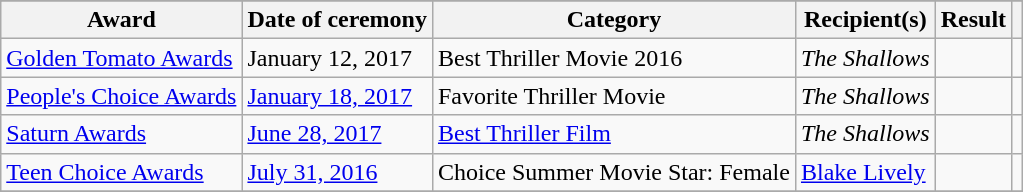<table class="wikitable sortable plainrowheaders">
<tr style="background:#ccc; vertical-align:bottom;">
</tr>
<tr style="background:#ccc; text-align:center;">
</tr>
<tr>
<th>Award</th>
<th>Date of ceremony</th>
<th>Category</th>
<th>Recipient(s)</th>
<th>Result</th>
<th class="unsortable"></th>
</tr>
<tr>
<td><a href='#'>Golden Tomato Awards</a></td>
<td>January 12, 2017</td>
<td>Best Thriller Movie 2016</td>
<td><em>The Shallows</em></td>
<td></td>
<td style="text-align:center;"></td>
</tr>
<tr>
<td><a href='#'>People's Choice Awards</a></td>
<td><a href='#'>January 18, 2017</a></td>
<td>Favorite Thriller Movie</td>
<td><em>The Shallows</em></td>
<td></td>
<td style="text-align:center;"></td>
</tr>
<tr>
<td><a href='#'>Saturn Awards</a></td>
<td><a href='#'>June 28, 2017</a></td>
<td><a href='#'>Best Thriller Film</a></td>
<td><em>The Shallows</em></td>
<td></td>
<td style="text-align:center;"></td>
</tr>
<tr>
<td><a href='#'>Teen Choice Awards</a></td>
<td><a href='#'>July 31, 2016</a></td>
<td>Choice Summer Movie Star: Female</td>
<td><a href='#'>Blake Lively</a></td>
<td></td>
<td style="text-align:center;"></td>
</tr>
<tr>
</tr>
</table>
